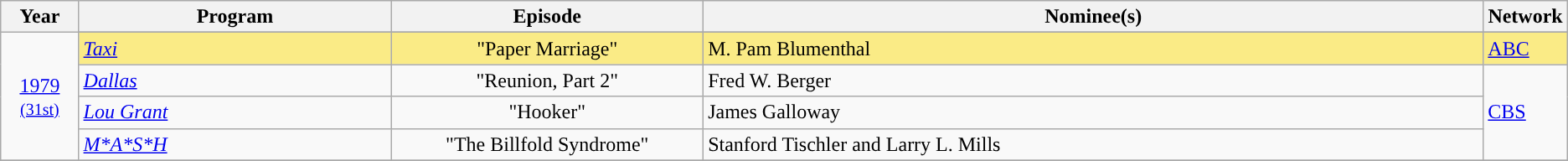<table class="wikitable">
<tr>
<th width="5%">Year</th>
<th width="20%">Program</th>
<th width="20%">Episode</th>
<th width="50%">Nominee(s)</th>
<th width="5%">Network</th>
</tr>
<tr>
<td rowspan=5 style="text-align:center;"><a href='#'>1979</a><br><small><a href='#'>(31st)</a></small><br></td>
</tr>
<tr style="background:#FAEB86;">
<td><em><a href='#'>Taxi</a></em></td>
<td align=center>"Paper Marriage"</td>
<td>M. Pam Blumenthal</td>
<td><a href='#'>ABC</a></td>
</tr>
<tr>
<td><em><a href='#'>Dallas</a></em></td>
<td align=center>"Reunion, Part 2"</td>
<td>Fred W. Berger</td>
<td rowspan=3><a href='#'>CBS</a></td>
</tr>
<tr>
<td><em><a href='#'>Lou Grant</a></em></td>
<td align=center>"Hooker"</td>
<td>James Galloway</td>
</tr>
<tr>
<td><em><a href='#'>M*A*S*H</a></em></td>
<td align=center>"The Billfold Syndrome"</td>
<td>Stanford Tischler and Larry L. Mills</td>
</tr>
<tr>
</tr>
</table>
